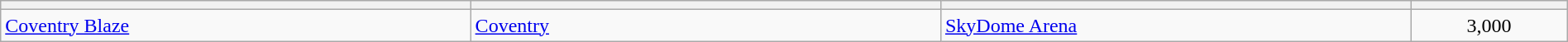<table class="wikitable" style="width: 100%">
<tr>
<th width="30%"></th>
<th width="30%"></th>
<th width="30%"></th>
<th width="10%"></th>
</tr>
<tr align=left>
<td><a href='#'>Coventry Blaze</a></td>
<td> <a href='#'>Coventry</a></td>
<td><a href='#'>SkyDome Arena</a></td>
<td align=center>3,000</td>
</tr>
</table>
